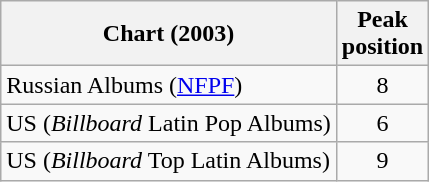<table class="wikitable sortable" border="1">
<tr>
<th>Chart (2003)</th>
<th>Peak<br>position</th>
</tr>
<tr>
<td>Russian Albums (<a href='#'>NFPF</a>)</td>
<td style="text-align:center">8</td>
</tr>
<tr>
<td>US (<em>Billboard</em> Latin Pop Albums)</td>
<td style="text-align:center;">6</td>
</tr>
<tr>
<td>US (<em>Billboard</em> Top Latin Albums)</td>
<td style="text-align:center;">9</td>
</tr>
</table>
